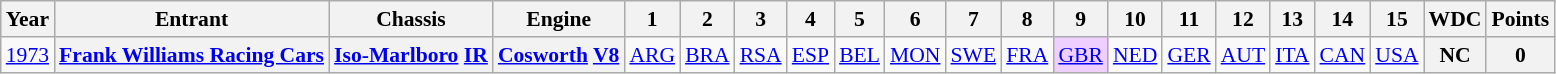<table class="wikitable" style="text-align:center; font-size:90%">
<tr>
<th>Year</th>
<th>Entrant</th>
<th>Chassis</th>
<th>Engine</th>
<th>1</th>
<th>2</th>
<th>3</th>
<th>4</th>
<th>5</th>
<th>6</th>
<th>7</th>
<th>8</th>
<th>9</th>
<th>10</th>
<th>11</th>
<th>12</th>
<th>13</th>
<th>14</th>
<th>15</th>
<th>WDC</th>
<th>Points</th>
</tr>
<tr>
<td><a href='#'>1973</a></td>
<th><a href='#'>Frank Williams Racing Cars</a></th>
<th><a href='#'>Iso-Marlboro</a> <a href='#'>IR</a></th>
<th><a href='#'>Cosworth</a> <a href='#'>V8</a></th>
<td><a href='#'>ARG</a><br></td>
<td><a href='#'>BRA</a><br></td>
<td><a href='#'>RSA</a><br></td>
<td><a href='#'>ESP</a><br></td>
<td><a href='#'>BEL</a><br></td>
<td><a href='#'>MON</a><br></td>
<td><a href='#'>SWE</a><br></td>
<td><a href='#'>FRA</a><br></td>
<td style="background:#EFCFFF;"><a href='#'>GBR</a><br></td>
<td><a href='#'>NED</a><br></td>
<td><a href='#'>GER</a><br></td>
<td><a href='#'>AUT</a><br></td>
<td><a href='#'>ITA</a><br></td>
<td><a href='#'>CAN</a><br></td>
<td><a href='#'>USA</a><br></td>
<th>NC</th>
<th>0</th>
</tr>
</table>
